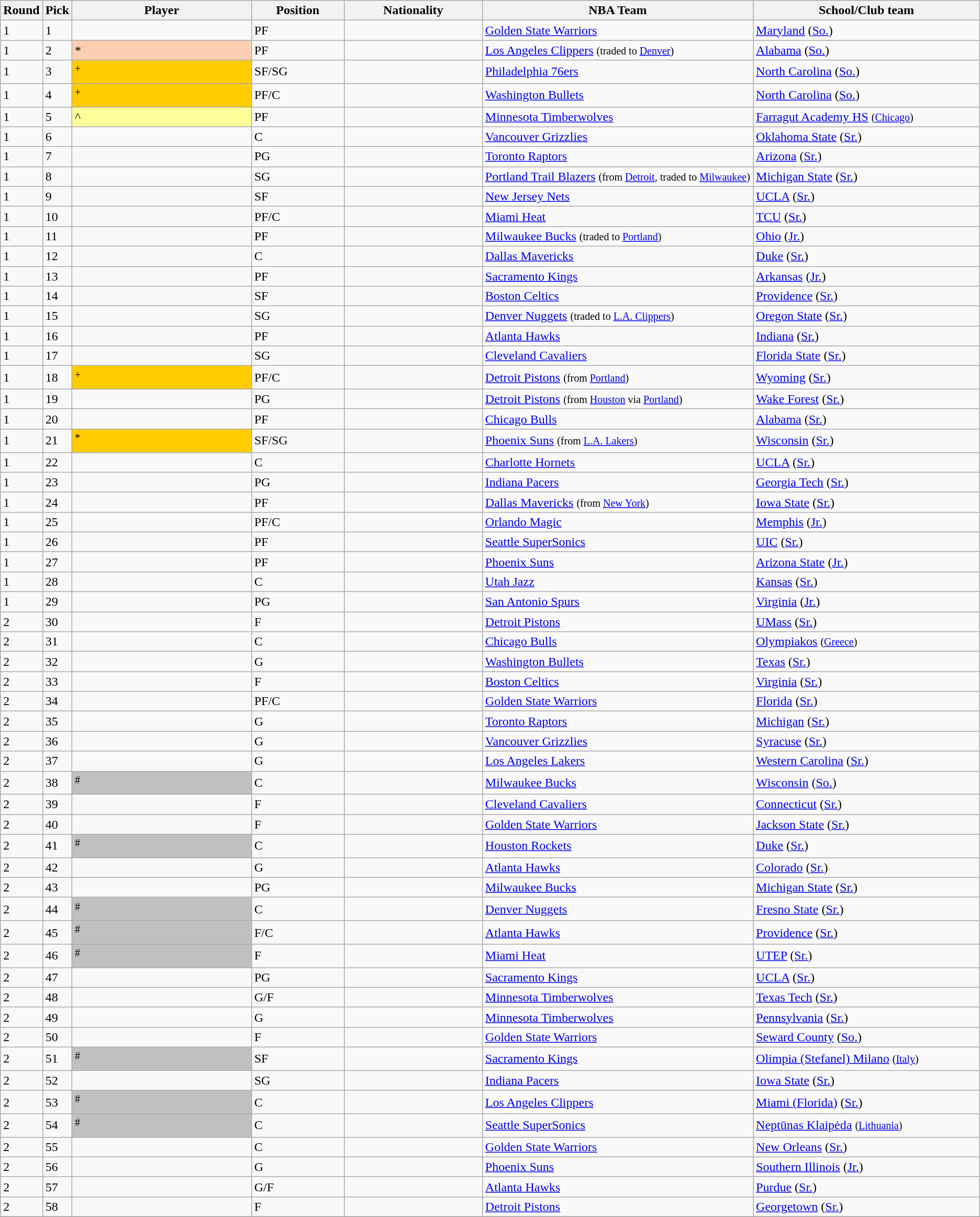<table class="wikitable sortable">
<tr>
<th>Round</th>
<th>Pick</th>
<th width="20%">Player</th>
<th width="10%">Position</th>
<th width="15%">Nationality</th>
<th width="30%">NBA Team</th>
<th width="25%">School/Club team</th>
</tr>
<tr>
<td>1</td>
<td>1</td>
<td></td>
<td>PF</td>
<td></td>
<td><a href='#'>Golden State Warriors</a></td>
<td><a href='#'>Maryland</a> (<a href='#'>So.</a>)</td>
</tr>
<tr>
<td>1</td>
<td>2</td>
<td bgcolor="#FBCEB1">*</td>
<td>PF</td>
<td></td>
<td><a href='#'>Los Angeles Clippers</a> <small>(traded to <a href='#'>Denver</a>)</small></td>
<td><a href='#'>Alabama</a> (<a href='#'>So.</a>)</td>
</tr>
<tr>
<td>1</td>
<td>3</td>
<td bgcolor="#FFCC00"><sup>+</sup></td>
<td>SF/SG</td>
<td></td>
<td><a href='#'>Philadelphia 76ers</a></td>
<td><a href='#'>North Carolina</a> (<a href='#'>So.</a>)</td>
</tr>
<tr>
<td>1</td>
<td>4</td>
<td bgcolor="#FFCC00"><sup>+</sup></td>
<td>PF/C</td>
<td></td>
<td><a href='#'>Washington Bullets</a></td>
<td><a href='#'>North Carolina</a> (<a href='#'>So.</a>)</td>
</tr>
<tr>
<td>1</td>
<td>5</td>
<td bgcolor="#FFFF99">^</td>
<td>PF</td>
<td></td>
<td><a href='#'>Minnesota Timberwolves</a></td>
<td><a href='#'>Farragut Academy HS</a> <small>(<a href='#'>Chicago</a>)</small></td>
</tr>
<tr>
<td>1</td>
<td>6</td>
<td></td>
<td>C</td>
<td></td>
<td><a href='#'>Vancouver Grizzlies</a></td>
<td><a href='#'>Oklahoma State</a> (<a href='#'>Sr.</a>)</td>
</tr>
<tr>
<td>1</td>
<td>7</td>
<td></td>
<td>PG</td>
<td></td>
<td><a href='#'>Toronto Raptors</a></td>
<td><a href='#'>Arizona</a>  (<a href='#'>Sr.</a>)</td>
</tr>
<tr>
<td>1</td>
<td>8</td>
<td></td>
<td>SG</td>
<td></td>
<td><a href='#'>Portland Trail Blazers</a> <small>(from <a href='#'>Detroit</a>, traded to <a href='#'>Milwaukee</a>)</small></td>
<td><a href='#'>Michigan State</a> (<a href='#'>Sr.</a>)</td>
</tr>
<tr>
<td>1</td>
<td>9</td>
<td></td>
<td>SF</td>
<td></td>
<td><a href='#'>New Jersey Nets</a></td>
<td><a href='#'>UCLA</a> (<a href='#'>Sr.</a>)</td>
</tr>
<tr>
<td>1</td>
<td>10</td>
<td></td>
<td>PF/C</td>
<td></td>
<td><a href='#'>Miami Heat</a></td>
<td><a href='#'>TCU</a> (<a href='#'>Sr.</a>)</td>
</tr>
<tr>
<td>1</td>
<td>11</td>
<td></td>
<td>PF</td>
<td></td>
<td><a href='#'>Milwaukee Bucks</a> <small>(traded to <a href='#'>Portland</a>)</small></td>
<td><a href='#'>Ohio</a> (<a href='#'>Jr.</a>)</td>
</tr>
<tr>
<td>1</td>
<td>12</td>
<td></td>
<td>C</td>
<td></td>
<td><a href='#'>Dallas Mavericks</a></td>
<td><a href='#'>Duke</a> (<a href='#'>Sr.</a>)</td>
</tr>
<tr>
<td>1</td>
<td>13</td>
<td></td>
<td>PF</td>
<td></td>
<td><a href='#'>Sacramento Kings</a></td>
<td><a href='#'>Arkansas</a> (<a href='#'>Jr.</a>)</td>
</tr>
<tr>
<td>1</td>
<td>14</td>
<td></td>
<td>SF</td>
<td></td>
<td><a href='#'>Boston Celtics</a></td>
<td><a href='#'>Providence</a> (<a href='#'>Sr.</a>)</td>
</tr>
<tr>
<td>1</td>
<td>15</td>
<td></td>
<td>SG</td>
<td></td>
<td><a href='#'>Denver Nuggets</a> <small>(traded to <a href='#'>L.A. Clippers</a>)</small></td>
<td><a href='#'>Oregon State</a> (<a href='#'>Sr.</a>)</td>
</tr>
<tr>
<td>1</td>
<td>16</td>
<td></td>
<td>PF</td>
<td></td>
<td><a href='#'>Atlanta Hawks</a></td>
<td><a href='#'>Indiana</a> (<a href='#'>Sr.</a>)</td>
</tr>
<tr>
<td>1</td>
<td>17</td>
<td></td>
<td>SG</td>
<td></td>
<td><a href='#'>Cleveland Cavaliers</a></td>
<td><a href='#'>Florida State</a> (<a href='#'>Sr.</a>)</td>
</tr>
<tr>
<td>1</td>
<td>18</td>
<td bgcolor="#FFCC00"><sup>+</sup></td>
<td>PF/C</td>
<td></td>
<td><a href='#'>Detroit Pistons</a> <small>(from <a href='#'>Portland</a>)</small></td>
<td><a href='#'>Wyoming</a> (<a href='#'>Sr.</a>)</td>
</tr>
<tr>
<td>1</td>
<td>19</td>
<td></td>
<td>PG</td>
<td></td>
<td><a href='#'>Detroit Pistons</a> <small>(from <a href='#'>Houston</a> via <a href='#'>Portland</a>)</small></td>
<td><a href='#'>Wake Forest</a> (<a href='#'>Sr.</a>)</td>
</tr>
<tr>
<td>1</td>
<td>20</td>
<td></td>
<td>PF</td>
<td></td>
<td><a href='#'>Chicago Bulls</a></td>
<td><a href='#'>Alabama</a> (<a href='#'>Sr.</a>)</td>
</tr>
<tr>
<td>1</td>
<td>21</td>
<td bgcolor="#FFCC00"><sup>*</sup></td>
<td>SF/SG</td>
<td></td>
<td><a href='#'>Phoenix Suns</a> <small>(from <a href='#'>L.A. Lakers</a>)</small></td>
<td><a href='#'>Wisconsin</a> (<a href='#'>Sr.</a>)</td>
</tr>
<tr>
<td>1</td>
<td>22</td>
<td></td>
<td>C</td>
<td></td>
<td><a href='#'>Charlotte Hornets</a></td>
<td><a href='#'>UCLA</a> (<a href='#'>Sr.</a>)</td>
</tr>
<tr>
<td>1</td>
<td>23</td>
<td></td>
<td>PG</td>
<td></td>
<td><a href='#'>Indiana Pacers</a></td>
<td><a href='#'>Georgia Tech</a> (<a href='#'>Sr.</a>)</td>
</tr>
<tr>
<td>1</td>
<td>24</td>
<td></td>
<td>PF</td>
<td></td>
<td><a href='#'>Dallas Mavericks</a> <small>(from <a href='#'>New York</a>)</small></td>
<td><a href='#'>Iowa State</a> (<a href='#'>Sr.</a>)</td>
</tr>
<tr>
<td>1</td>
<td>25</td>
<td></td>
<td>PF/C</td>
<td></td>
<td><a href='#'>Orlando Magic</a></td>
<td><a href='#'>Memphis</a> (<a href='#'>Jr.</a>)</td>
</tr>
<tr>
<td>1</td>
<td>26</td>
<td></td>
<td>PF</td>
<td></td>
<td><a href='#'>Seattle SuperSonics</a></td>
<td><a href='#'>UIC</a> (<a href='#'>Sr.</a>)</td>
</tr>
<tr>
<td>1</td>
<td>27</td>
<td></td>
<td>PF</td>
<td></td>
<td><a href='#'>Phoenix Suns</a></td>
<td><a href='#'>Arizona State</a> (<a href='#'>Jr.</a>)</td>
</tr>
<tr>
<td>1</td>
<td>28</td>
<td></td>
<td>C</td>
<td></td>
<td><a href='#'>Utah Jazz</a></td>
<td><a href='#'>Kansas</a> (<a href='#'>Sr.</a>)</td>
</tr>
<tr>
<td>1</td>
<td>29</td>
<td></td>
<td>PG</td>
<td></td>
<td><a href='#'>San Antonio Spurs</a></td>
<td><a href='#'>Virginia</a> (<a href='#'>Jr.</a>)</td>
</tr>
<tr>
<td>2</td>
<td>30</td>
<td></td>
<td>F</td>
<td></td>
<td><a href='#'>Detroit Pistons</a></td>
<td><a href='#'>UMass</a> (<a href='#'>Sr.</a>)</td>
</tr>
<tr>
<td>2</td>
<td>31</td>
<td></td>
<td>C</td>
<td><br></td>
<td><a href='#'>Chicago Bulls</a></td>
<td><a href='#'>Olympiakos</a> <small>(<a href='#'>Greece</a>)</small></td>
</tr>
<tr>
<td>2</td>
<td>32</td>
<td></td>
<td>G</td>
<td></td>
<td><a href='#'>Washington Bullets</a></td>
<td><a href='#'>Texas</a> (<a href='#'>Sr.</a>)</td>
</tr>
<tr>
<td>2</td>
<td>33</td>
<td></td>
<td>F</td>
<td></td>
<td><a href='#'>Boston Celtics</a></td>
<td><a href='#'>Virginia</a> (<a href='#'>Sr.</a>)</td>
</tr>
<tr>
<td>2</td>
<td>34</td>
<td></td>
<td>PF/C</td>
<td></td>
<td><a href='#'>Golden State Warriors</a></td>
<td><a href='#'>Florida</a> (<a href='#'>Sr.</a>)</td>
</tr>
<tr>
<td>2</td>
<td>35</td>
<td></td>
<td>G</td>
<td></td>
<td><a href='#'>Toronto Raptors</a></td>
<td><a href='#'>Michigan</a> (<a href='#'>Sr.</a>)</td>
</tr>
<tr>
<td>2</td>
<td>36</td>
<td></td>
<td>G</td>
<td></td>
<td><a href='#'>Vancouver Grizzlies</a></td>
<td><a href='#'>Syracuse</a> (<a href='#'>Sr.</a>)</td>
</tr>
<tr>
<td>2</td>
<td>37</td>
<td></td>
<td>G</td>
<td></td>
<td><a href='#'>Los Angeles Lakers</a></td>
<td><a href='#'>Western Carolina</a> (<a href='#'>Sr.</a>)</td>
</tr>
<tr>
<td>2</td>
<td>38</td>
<td bgcolor="#C0C0C0"> <sup>#</sup></td>
<td>C</td>
<td></td>
<td><a href='#'>Milwaukee Bucks</a></td>
<td><a href='#'>Wisconsin</a> (<a href='#'>So.</a>)</td>
</tr>
<tr>
<td>2</td>
<td>39</td>
<td></td>
<td>F</td>
<td></td>
<td><a href='#'>Cleveland Cavaliers</a></td>
<td><a href='#'>Connecticut</a> (<a href='#'>Sr.</a>)</td>
</tr>
<tr>
<td>2</td>
<td>40</td>
<td></td>
<td>F</td>
<td></td>
<td><a href='#'>Golden State Warriors</a></td>
<td><a href='#'>Jackson State</a> (<a href='#'>Sr.</a>)</td>
</tr>
<tr>
<td>2</td>
<td>41</td>
<td bgcolor="#C0C0C0"><sup>#</sup></td>
<td>C</td>
<td></td>
<td><a href='#'>Houston Rockets</a></td>
<td><a href='#'>Duke</a> (<a href='#'>Sr.</a>)</td>
</tr>
<tr>
<td>2</td>
<td>42</td>
<td></td>
<td>G</td>
<td></td>
<td><a href='#'>Atlanta Hawks</a></td>
<td><a href='#'>Colorado</a>  (<a href='#'>Sr.</a>)</td>
</tr>
<tr>
<td>2</td>
<td>43</td>
<td></td>
<td>PG</td>
<td></td>
<td><a href='#'>Milwaukee Bucks</a></td>
<td><a href='#'>Michigan State</a>  (<a href='#'>Sr.</a>)</td>
</tr>
<tr>
<td>2</td>
<td>44</td>
<td bgcolor="#C0C0C0"><sup>#</sup></td>
<td>C</td>
<td></td>
<td><a href='#'>Denver Nuggets</a></td>
<td><a href='#'>Fresno State</a>   (<a href='#'>Sr.</a>)</td>
</tr>
<tr>
<td>2</td>
<td>45</td>
<td bgcolor="#C0C0C0"><sup>#</sup></td>
<td>F/C</td>
<td></td>
<td><a href='#'>Atlanta Hawks</a></td>
<td><a href='#'>Providence</a>  (<a href='#'>Sr.</a>)</td>
</tr>
<tr>
<td>2</td>
<td>46</td>
<td bgcolor="#C0C0C0"><sup>#</sup></td>
<td>F</td>
<td></td>
<td><a href='#'>Miami Heat</a></td>
<td><a href='#'>UTEP</a>  (<a href='#'>Sr.</a>)</td>
</tr>
<tr>
<td>2</td>
<td>47</td>
<td></td>
<td>PG</td>
<td></td>
<td><a href='#'>Sacramento Kings</a></td>
<td><a href='#'>UCLA</a>  (<a href='#'>Sr.</a>)</td>
</tr>
<tr>
<td>2</td>
<td>48</td>
<td></td>
<td>G/F</td>
<td></td>
<td><a href='#'>Minnesota Timberwolves</a></td>
<td><a href='#'>Texas Tech</a>  (<a href='#'>Sr.</a>)</td>
</tr>
<tr>
<td>2</td>
<td>49</td>
<td></td>
<td>G</td>
<td></td>
<td><a href='#'>Minnesota Timberwolves</a></td>
<td><a href='#'>Pennsylvania</a>  (<a href='#'>Sr.</a>)</td>
</tr>
<tr>
<td>2</td>
<td>50</td>
<td></td>
<td>F</td>
<td></td>
<td><a href='#'>Golden State Warriors</a></td>
<td><a href='#'>Seward County</a> (<a href='#'>So.</a>)</td>
</tr>
<tr>
<td>2</td>
<td>51</td>
<td bgcolor="#C0C0C0"><sup>#</sup></td>
<td>SF</td>
<td></td>
<td><a href='#'>Sacramento Kings</a></td>
<td><a href='#'>Olimpia (Stefanel) Milano</a> <small>(<a href='#'>Italy</a>)</small></td>
</tr>
<tr>
<td>2</td>
<td>52</td>
<td></td>
<td>SG</td>
<td></td>
<td><a href='#'>Indiana Pacers</a></td>
<td><a href='#'>Iowa State</a>  (<a href='#'>Sr.</a>)</td>
</tr>
<tr>
<td>2</td>
<td>53</td>
<td bgcolor="#C0C0C0"><sup>#</sup></td>
<td>C</td>
<td></td>
<td><a href='#'>Los Angeles Clippers</a></td>
<td><a href='#'>Miami (Florida)</a>   (<a href='#'>Sr.</a>)</td>
</tr>
<tr>
<td>2</td>
<td>54</td>
<td bgcolor="#C0C0C0"> <sup>#</sup></td>
<td>C</td>
<td></td>
<td><a href='#'>Seattle SuperSonics</a></td>
<td><a href='#'>Neptūnas Klaipėda</a> <small>(<a href='#'>Lithuania</a>)</small></td>
</tr>
<tr>
<td>2</td>
<td>55</td>
<td></td>
<td>C</td>
<td></td>
<td><a href='#'>Golden State Warriors</a></td>
<td><a href='#'>New Orleans</a>  (<a href='#'>Sr.</a>)</td>
</tr>
<tr>
<td>2</td>
<td>56</td>
<td></td>
<td>G</td>
<td></td>
<td><a href='#'>Phoenix Suns</a></td>
<td><a href='#'>Southern Illinois</a> (<a href='#'>Jr.</a>)</td>
</tr>
<tr>
<td>2</td>
<td>57</td>
<td></td>
<td>G/F</td>
<td></td>
<td><a href='#'>Atlanta Hawks</a></td>
<td><a href='#'>Purdue</a> (<a href='#'>Sr.</a>)</td>
</tr>
<tr>
<td>2</td>
<td>58</td>
<td></td>
<td>F</td>
<td></td>
<td><a href='#'>Detroit Pistons</a></td>
<td><a href='#'>Georgetown</a> (<a href='#'>Sr.</a>)</td>
</tr>
<tr>
</tr>
</table>
